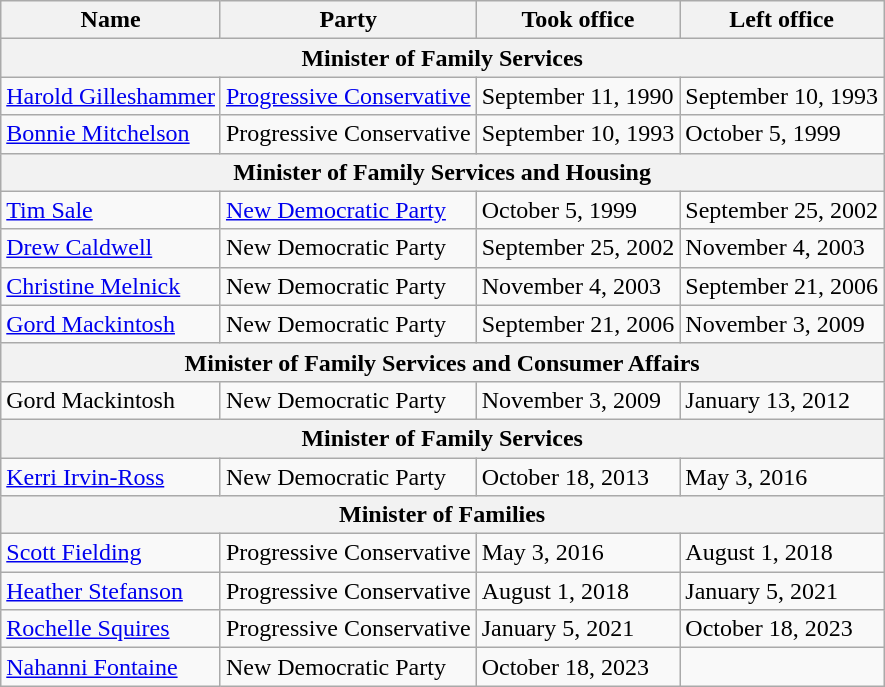<table class="wikitable">
<tr>
<th><strong>Name</strong></th>
<th><strong>Party</strong></th>
<th><strong>Took office</strong></th>
<th><strong>Left office</strong></th>
</tr>
<tr>
<th colspan="4">Minister of Family Services</th>
</tr>
<tr>
<td><a href='#'>Harold Gilleshammer</a></td>
<td><a href='#'>Progressive Conservative</a></td>
<td>September 11, 1990</td>
<td>September 10, 1993</td>
</tr>
<tr>
<td><a href='#'>Bonnie Mitchelson</a></td>
<td>Progressive Conservative</td>
<td>September 10, 1993</td>
<td>October 5, 1999</td>
</tr>
<tr>
<th colspan="4">Minister of Family Services and Housing</th>
</tr>
<tr>
<td><a href='#'>Tim Sale</a></td>
<td><a href='#'>New Democratic Party</a></td>
<td>October 5, 1999</td>
<td>September 25, 2002</td>
</tr>
<tr>
<td><a href='#'>Drew Caldwell</a></td>
<td>New Democratic Party</td>
<td>September 25, 2002</td>
<td>November 4, 2003</td>
</tr>
<tr>
<td><a href='#'>Christine Melnick</a></td>
<td>New Democratic Party</td>
<td>November 4, 2003</td>
<td>September 21, 2006</td>
</tr>
<tr>
<td><a href='#'>Gord Mackintosh</a></td>
<td>New Democratic Party</td>
<td>September 21, 2006</td>
<td>November 3, 2009</td>
</tr>
<tr>
<th colspan="4">Minister of Family Services and Consumer Affairs</th>
</tr>
<tr>
<td>Gord Mackintosh</td>
<td>New Democratic Party</td>
<td>November 3, 2009</td>
<td>January 13, 2012</td>
</tr>
<tr>
<th colspan="4">Minister of Family Services</th>
</tr>
<tr>
<td><a href='#'>Kerri Irvin-Ross</a></td>
<td>New Democratic Party</td>
<td>October 18, 2013</td>
<td>May 3, 2016</td>
</tr>
<tr>
<th colspan="4">Minister of Families</th>
</tr>
<tr>
<td><a href='#'>Scott Fielding</a></td>
<td>Progressive Conservative</td>
<td>May 3, 2016</td>
<td>August 1, 2018</td>
</tr>
<tr>
<td><a href='#'>Heather Stefanson</a></td>
<td>Progressive Conservative</td>
<td>August 1, 2018</td>
<td>January 5, 2021</td>
</tr>
<tr>
<td><a href='#'>Rochelle Squires</a></td>
<td>Progressive Conservative</td>
<td>January 5, 2021</td>
<td>October 18, 2023</td>
</tr>
<tr>
<td><a href='#'>Nahanni Fontaine</a></td>
<td>New Democratic Party</td>
<td>October 18, 2023</td>
<td></td>
</tr>
</table>
